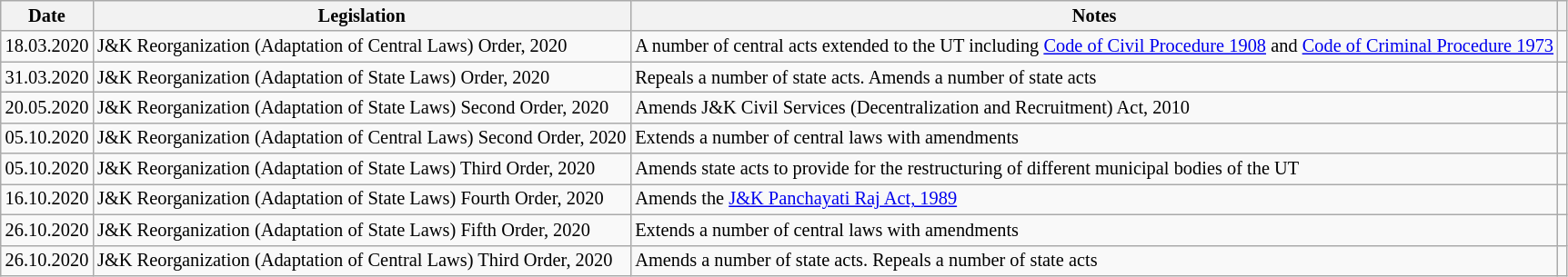<table class="wikitable" style="font-size:85%;">
<tr>
<th>Date</th>
<th>Legislation</th>
<th>Notes</th>
<th></th>
</tr>
<tr>
<td>18.03.2020</td>
<td>J&K Reorganization (Adaptation of Central Laws) Order, 2020</td>
<td>A number of central acts extended to the UT including <a href='#'>Code of Civil Procedure 1908</a> and <a href='#'>Code of Criminal Procedure 1973</a></td>
<td></td>
</tr>
<tr>
<td>31.03.2020</td>
<td>J&K Reorganization (Adaptation of State Laws) Order, 2020</td>
<td>Repeals a number of state acts. Amends a number of state acts</td>
<td></td>
</tr>
<tr>
<td>20.05.2020</td>
<td>J&K Reorganization (Adaptation of State Laws) Second Order, 2020</td>
<td>Amends J&K Civil Services (Decentralization and Recruitment) Act, 2010</td>
<td></td>
</tr>
<tr>
<td>05.10.2020</td>
<td>J&K Reorganization (Adaptation of Central Laws) Second Order, 2020</td>
<td>Extends a number of central laws with amendments</td>
<td></td>
</tr>
<tr>
<td>05.10.2020</td>
<td>J&K Reorganization (Adaptation of State Laws) Third Order, 2020</td>
<td>Amends state acts to provide for the restructuring of different municipal bodies of the UT</td>
<td></td>
</tr>
<tr>
<td>16.10.2020</td>
<td>J&K Reorganization (Adaptation of State Laws) Fourth Order, 2020</td>
<td>Amends the <a href='#'>J&K Panchayati Raj Act, 1989</a></td>
<td></td>
</tr>
<tr>
<td>26.10.2020</td>
<td>J&K Reorganization (Adaptation of State Laws) Fifth Order, 2020</td>
<td>Extends a number of central laws with amendments</td>
<td></td>
</tr>
<tr>
<td>26.10.2020</td>
<td>J&K Reorganization (Adaptation of Central Laws) Third Order, 2020</td>
<td>Amends a number of state acts. Repeals a number of state acts</td>
<td></td>
</tr>
</table>
